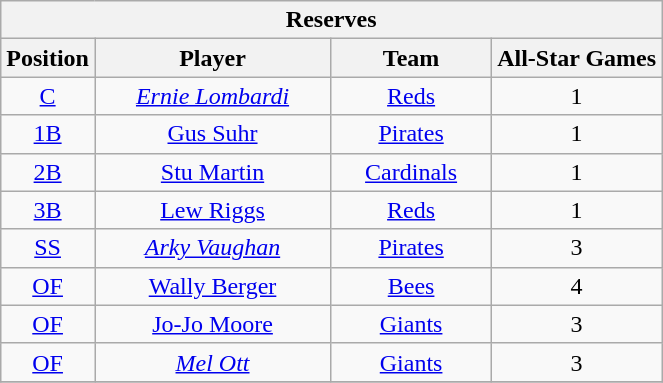<table class="wikitable" style="font-size: 100%; text-align:right;">
<tr>
<th colspan="4">Reserves</th>
</tr>
<tr>
<th>Position</th>
<th width="150">Player</th>
<th width="100">Team</th>
<th>All-Star Games</th>
</tr>
<tr>
<td align="center"><a href='#'>C</a></td>
<td align="center"><em><a href='#'>Ernie Lombardi</a></em></td>
<td align="center"><a href='#'>Reds</a></td>
<td align="center">1</td>
</tr>
<tr>
<td align="center"><a href='#'>1B</a></td>
<td align="center"><a href='#'>Gus Suhr</a></td>
<td align="center"><a href='#'>Pirates</a></td>
<td align="center">1</td>
</tr>
<tr>
<td align="center"><a href='#'>2B</a></td>
<td align="center"><a href='#'>Stu Martin</a></td>
<td align="center"><a href='#'>Cardinals</a></td>
<td align="center">1</td>
</tr>
<tr>
<td align="center"><a href='#'>3B</a></td>
<td align="center"><a href='#'>Lew Riggs</a></td>
<td align="center"><a href='#'>Reds</a></td>
<td align="center">1</td>
</tr>
<tr>
<td align="center"><a href='#'>SS</a></td>
<td align="center"><em><a href='#'>Arky Vaughan</a></em></td>
<td align="center"><a href='#'>Pirates</a></td>
<td align="center">3</td>
</tr>
<tr>
<td align="center"><a href='#'>OF</a></td>
<td align="center"><a href='#'>Wally Berger</a></td>
<td align="center"><a href='#'>Bees</a></td>
<td align="center">4</td>
</tr>
<tr>
<td align="center"><a href='#'>OF</a></td>
<td align="center"><a href='#'>Jo-Jo Moore</a></td>
<td align="center"><a href='#'>Giants</a></td>
<td align="center">3</td>
</tr>
<tr>
<td align="center"><a href='#'>OF</a></td>
<td align="center"><em><a href='#'>Mel Ott</a></em></td>
<td align="center"><a href='#'>Giants</a></td>
<td align="center">3</td>
</tr>
<tr>
</tr>
</table>
